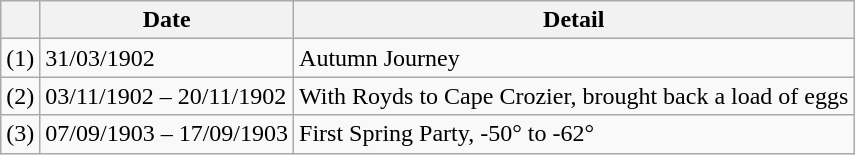<table class="wikitable">
<tr>
<th></th>
<th>Date</th>
<th>Detail</th>
</tr>
<tr>
<td>(1)</td>
<td>31/03/1902</td>
<td>Autumn Journey</td>
</tr>
<tr>
<td>(2)</td>
<td>03/11/1902 – 20/11/1902</td>
<td>With Royds to Cape Crozier, brought back a load of eggs</td>
</tr>
<tr>
<td>(3)</td>
<td>07/09/1903 – 17/09/1903</td>
<td>First Spring Party, -50° to -62°</td>
</tr>
</table>
